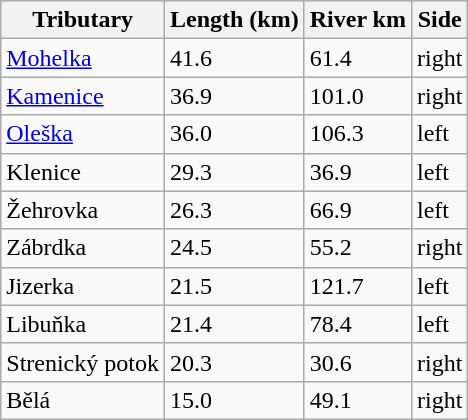<table class="wikitable">
<tr>
<th>Tributary</th>
<th>Length (km)</th>
<th>River km</th>
<th>Side</th>
</tr>
<tr>
<td><a href='#'>Mohelka</a></td>
<td>41.6</td>
<td>61.4</td>
<td>right</td>
</tr>
<tr>
<td><a href='#'>Kamenice</a></td>
<td>36.9</td>
<td>101.0</td>
<td>right</td>
</tr>
<tr>
<td><a href='#'>Oleška</a></td>
<td>36.0</td>
<td>106.3</td>
<td>left</td>
</tr>
<tr>
<td>Klenice</td>
<td>29.3</td>
<td>36.9</td>
<td>left</td>
</tr>
<tr>
<td>Žehrovka</td>
<td>26.3</td>
<td>66.9</td>
<td>left</td>
</tr>
<tr>
<td>Zábrdka</td>
<td>24.5</td>
<td>55.2</td>
<td>right</td>
</tr>
<tr>
<td>Jizerka</td>
<td>21.5</td>
<td>121.7</td>
<td>left</td>
</tr>
<tr>
<td>Libuňka</td>
<td>21.4</td>
<td>78.4</td>
<td>left</td>
</tr>
<tr>
<td>Strenický potok</td>
<td>20.3</td>
<td>30.6</td>
<td>right</td>
</tr>
<tr>
<td>Bělá</td>
<td>15.0</td>
<td>49.1</td>
<td>right</td>
</tr>
</table>
